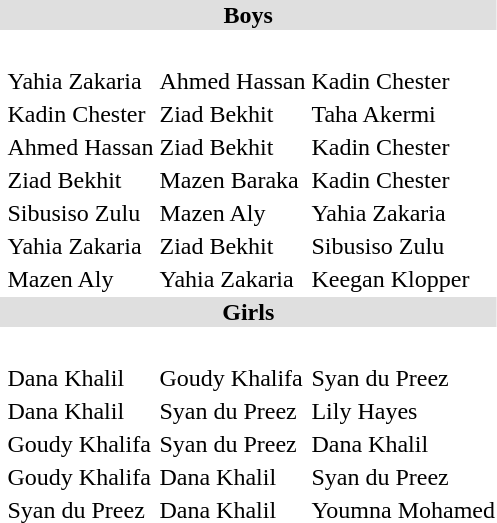<table>
<tr bgcolor="DFDFDF">
<td colspan="4" align="center"><strong>Boys</strong></td>
</tr>
<tr>
<th scope=row style="text-align:left"></th>
<td><br></td>
<td><br></td>
<td><br></td>
</tr>
<tr>
<th scope=row style="text-align:left"></th>
<td> Yahia Zakaria</td>
<td> Ahmed Hassan</td>
<td> Kadin Chester</td>
</tr>
<tr>
<th scope=row style="text-align:left"></th>
<td> Kadin Chester</td>
<td> Ziad Bekhit</td>
<td> Taha Akermi</td>
</tr>
<tr>
<th scope=row style="text-align:left"></th>
<td> Ahmed Hassan</td>
<td> Ziad Bekhit</td>
<td> Kadin Chester</td>
</tr>
<tr>
<th scope=row style="text-align:left"></th>
<td> Ziad Bekhit</td>
<td> Mazen Baraka</td>
<td> Kadin Chester</td>
</tr>
<tr>
<th scope=row style="text-align:left"></th>
<td> Sibusiso Zulu</td>
<td> Mazen Aly</td>
<td> Yahia Zakaria</td>
</tr>
<tr>
<th scope=row style="text-align:left"></th>
<td> Yahia Zakaria</td>
<td> Ziad Bekhit</td>
<td> Sibusiso Zulu</td>
</tr>
<tr>
<th scope=row style="text-align:left"></th>
<td> Mazen Aly</td>
<td> Yahia Zakaria</td>
<td> Keegan Klopper</td>
</tr>
<tr bgcolor="DFDFDF">
<td colspan="4" align="center"><strong>Girls</strong></td>
</tr>
<tr>
<th scope=row style="text-align:left"></th>
<td><br></td>
<td><br></td>
<td><br></td>
</tr>
<tr>
<th scope=row style="text-align:left"></th>
<td> Dana Khalil</td>
<td> Goudy Khalifa</td>
<td> Syan du Preez</td>
</tr>
<tr>
<th scope=row style="text-align:left"></th>
<td> Dana Khalil</td>
<td> Syan du Preez</td>
<td> Lily Hayes</td>
</tr>
<tr>
<th scope=row style="text-align:left"></th>
<td> Goudy Khalifa</td>
<td> Syan du Preez</td>
<td> Dana Khalil</td>
</tr>
<tr>
<th scope=row style="text-align:left"></th>
<td> Goudy Khalifa</td>
<td> Dana Khalil</td>
<td> Syan du Preez</td>
</tr>
<tr>
<th scope=row style="text-align:left"></th>
<td> Syan du Preez</td>
<td> Dana Khalil</td>
<td> Youmna Mohamed</td>
</tr>
</table>
